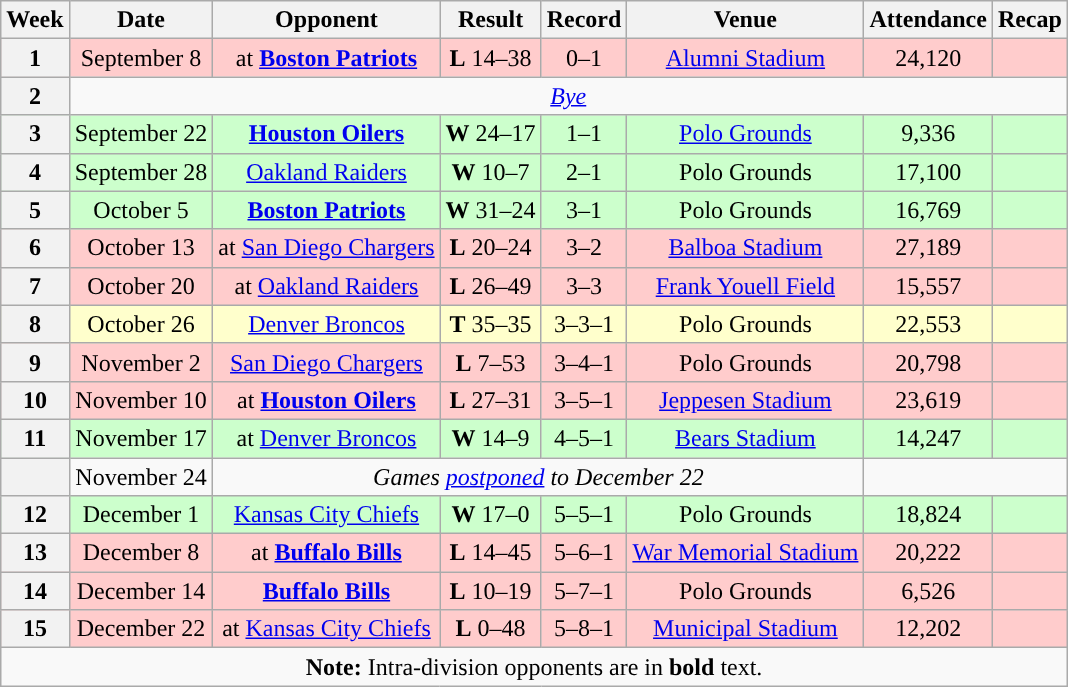<table class="wikitable" style="text-align:center">
<tr>
<th>Week</th>
<th>Date</th>
<th>Opponent</th>
<th>Result</th>
<th>Record</th>
<th>Venue</th>
<th>Attendance</th>
<th>Recap</th>
</tr>
<tr style="background:#fcc">
<th>1</th>
<td>September 8</td>
<td>at <strong><a href='#'>Boston Patriots</a></strong></td>
<td><strong>L</strong> 14–38</td>
<td>0–1</td>
<td><a href='#'>Alumni Stadium</a></td>
<td>24,120</td>
<td></td>
</tr>
<tr>
<th>2</th>
<td align=center colspan=7><em><a href='#'>Bye</a></em></td>
</tr>
<tr style="background:#cfc">
<th>3</th>
<td>September 22</td>
<td><strong><a href='#'>Houston Oilers</a></strong></td>
<td><strong>W</strong> 24–17</td>
<td>1–1</td>
<td><a href='#'>Polo Grounds</a></td>
<td>9,336</td>
<td></td>
</tr>
<tr style="background:#cfc">
<th>4</th>
<td>September 28</td>
<td><a href='#'>Oakland Raiders</a></td>
<td><strong>W</strong> 10–7</td>
<td>2–1</td>
<td>Polo Grounds</td>
<td>17,100</td>
<td></td>
</tr>
<tr style="background:#cfc">
<th>5</th>
<td>October 5</td>
<td><strong><a href='#'>Boston Patriots</a></strong></td>
<td><strong>W</strong> 31–24</td>
<td>3–1</td>
<td>Polo Grounds</td>
<td>16,769</td>
<td></td>
</tr>
<tr style="background:#fcc">
<th>6</th>
<td>October 13</td>
<td>at <a href='#'>San Diego Chargers</a></td>
<td><strong>L</strong> 20–24</td>
<td>3–2</td>
<td><a href='#'>Balboa Stadium</a></td>
<td>27,189</td>
<td></td>
</tr>
<tr style="background:#fcc">
<th>7</th>
<td>October 20</td>
<td>at <a href='#'>Oakland Raiders</a></td>
<td><strong>L</strong> 26–49</td>
<td>3–3</td>
<td><a href='#'>Frank Youell Field</a></td>
<td>15,557</td>
<td></td>
</tr>
<tr style="background:#ffc">
<th>8</th>
<td>October 26</td>
<td><a href='#'>Denver Broncos</a></td>
<td><strong>T</strong> 35–35</td>
<td>3–3–1</td>
<td>Polo Grounds</td>
<td>22,553</td>
<td></td>
</tr>
<tr style="background:#fcc">
<th>9</th>
<td>November 2</td>
<td><a href='#'>San Diego Chargers</a></td>
<td><strong>L</strong> 7–53</td>
<td>3–4–1</td>
<td>Polo Grounds</td>
<td>20,798</td>
<td></td>
</tr>
<tr style="background:#fcc">
<th>10</th>
<td>November 10</td>
<td>at <strong><a href='#'>Houston Oilers</a></strong></td>
<td><strong>L</strong> 27–31</td>
<td>3–5–1</td>
<td><a href='#'>Jeppesen Stadium</a></td>
<td>23,619</td>
<td></td>
</tr>
<tr style="background:#cfc">
<th>11</th>
<td>November 17</td>
<td>at <a href='#'>Denver Broncos</a></td>
<td><strong>W</strong> 14–9</td>
<td>4–5–1</td>
<td><a href='#'>Bears Stadium</a></td>
<td>14,247</td>
<td></td>
</tr>
<tr>
<th></th>
<td>November 24</td>
<td align=center colspan=4><em>Games <a href='#'>postponed</a> to December 22</em></td>
</tr>
<tr style="background:#cfc">
<th>12</th>
<td>December 1</td>
<td><a href='#'>Kansas City Chiefs</a></td>
<td><strong>W</strong> 17–0</td>
<td>5–5–1</td>
<td>Polo Grounds</td>
<td>18,824</td>
<td></td>
</tr>
<tr style="background:#fcc">
<th>13</th>
<td>December 8</td>
<td>at <strong><a href='#'>Buffalo Bills</a></strong></td>
<td><strong>L</strong> 14–45</td>
<td>5–6–1</td>
<td><a href='#'>War Memorial Stadium</a></td>
<td>20,222</td>
<td></td>
</tr>
<tr style="background:#fcc">
<th>14</th>
<td>December 14</td>
<td><strong><a href='#'>Buffalo Bills</a></strong></td>
<td><strong>L</strong> 10–19</td>
<td>5–7–1</td>
<td>Polo Grounds</td>
<td>6,526</td>
<td></td>
</tr>
<tr style="background:#fcc">
<th>15</th>
<td>December 22</td>
<td>at <a href='#'>Kansas City Chiefs</a></td>
<td><strong>L</strong> 0–48</td>
<td>5–8–1</td>
<td><a href='#'>Municipal Stadium</a></td>
<td>12,202</td>
<td></td>
</tr>
<tr>
<td colspan="8"><strong>Note:</strong> Intra-division opponents are in <strong>bold</strong> text.</td>
</tr>
</table>
